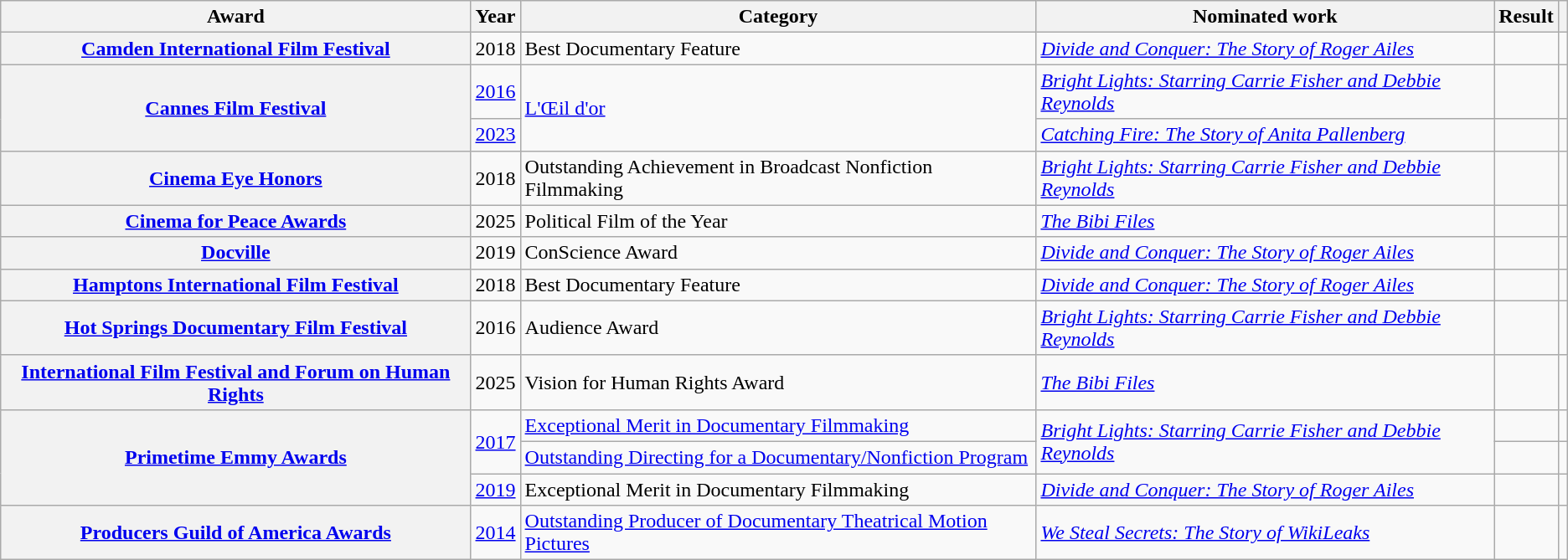<table class="wikitable plainrowheaders sortable">
<tr>
<th>Award</th>
<th>Year</th>
<th>Category</th>
<th>Nominated work</th>
<th>Result</th>
<th class="unsortable"></th>
</tr>
<tr>
<th scope="row"><a href='#'>Camden International Film Festival</a></th>
<td>2018</td>
<td>Best Documentary Feature</td>
<td><em><a href='#'>Divide and Conquer: The Story of Roger Ailes</a></em></td>
<td></td>
<td></td>
</tr>
<tr>
<th rowspan="2" scope="row"><a href='#'>Cannes Film Festival</a></th>
<td><a href='#'>2016</a></td>
<td rowspan="2"><a href='#'>L'Œil d'or</a></td>
<td><em><a href='#'>Bright Lights: Starring Carrie Fisher and Debbie Reynolds</a></em></td>
<td></td>
<td></td>
</tr>
<tr>
<td><a href='#'>2023</a></td>
<td><em><a href='#'>Catching Fire: The Story of Anita Pallenberg</a></em></td>
<td></td>
<td></td>
</tr>
<tr>
<th scope="row"><a href='#'>Cinema Eye Honors</a></th>
<td>2018</td>
<td>Outstanding Achievement in Broadcast Nonfiction Filmmaking</td>
<td><em><a href='#'>Bright Lights: Starring Carrie Fisher and Debbie Reynolds</a></em></td>
<td></td>
<td></td>
</tr>
<tr>
<th scope="row"><a href='#'>Cinema for Peace Awards</a></th>
<td>2025</td>
<td>Political Film of the Year</td>
<td><em><a href='#'>The Bibi Files</a></em></td>
<td></td>
<td></td>
</tr>
<tr>
<th scope="row"><a href='#'>Docville</a></th>
<td>2019</td>
<td>ConScience Award</td>
<td><em><a href='#'>Divide and Conquer: The Story of Roger Ailes</a></em></td>
<td></td>
<td></td>
</tr>
<tr>
<th scope="row"><a href='#'>Hamptons International Film Festival</a></th>
<td>2018</td>
<td>Best Documentary Feature</td>
<td><em><a href='#'>Divide and Conquer: The Story of Roger Ailes</a></em></td>
<td></td>
<td></td>
</tr>
<tr>
<th scope="row"><a href='#'>Hot Springs Documentary Film Festival</a></th>
<td>2016</td>
<td>Audience Award</td>
<td><em><a href='#'>Bright Lights: Starring Carrie Fisher and Debbie Reynolds</a></em></td>
<td></td>
<td></td>
</tr>
<tr>
<th scope="row"><a href='#'>International Film Festival and Forum on Human Rights</a></th>
<td>2025</td>
<td>Vision for Human Rights Award</td>
<td><em><a href='#'>The Bibi Files</a></em></td>
<td></td>
<td></td>
</tr>
<tr>
<th rowspan="3" scope="row"><a href='#'>Primetime Emmy Awards</a></th>
<td rowspan="2"><a href='#'>2017</a></td>
<td><a href='#'>Exceptional Merit in Documentary Filmmaking</a></td>
<td rowspan="2"><em><a href='#'>Bright Lights: Starring Carrie Fisher and Debbie Reynolds</a></em></td>
<td></td>
<td></td>
</tr>
<tr>
<td><a href='#'>Outstanding Directing for a Documentary/Nonfiction Program</a></td>
<td></td>
<td></td>
</tr>
<tr>
<td><a href='#'>2019</a></td>
<td>Exceptional Merit in Documentary Filmmaking</td>
<td><em><a href='#'>Divide and Conquer: The Story of Roger Ailes</a></em></td>
<td></td>
<td></td>
</tr>
<tr>
<th scope="row"><a href='#'>Producers Guild of America Awards</a></th>
<td><a href='#'>2014</a></td>
<td><a href='#'>Outstanding Producer of Documentary Theatrical Motion Pictures</a></td>
<td><em><a href='#'>We Steal Secrets: The Story of WikiLeaks</a></em></td>
<td></td>
<td></td>
</tr>
</table>
